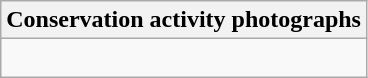<table class="wikitable collapsible collapsed">
<tr>
<th>Conservation activity photographs</th>
</tr>
<tr>
<td><br></td>
</tr>
</table>
